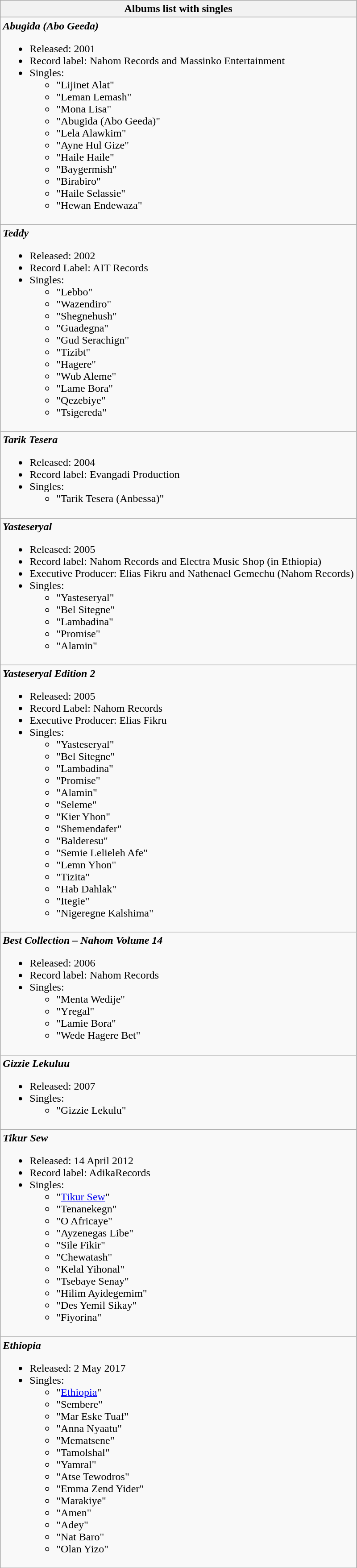<table class="wikitable">
<tr>
<th>Albums list with singles</th>
</tr>
<tr>
<td><strong><em>Abugida (Abo Geeda)</em></strong><br><ul><li>Released: 2001</li><li>Record label: Nahom Records and Massinko Entertainment</li><li>Singles:<ul><li>"Lijinet Alat"</li><li>"Leman Lemash"</li><li>"Mona Lisa"</li><li>"Abugida (Abo Geeda)"</li><li>"Lela Alawkim"</li><li>"Ayne Hul Gize"</li><li>"Haile Haile"</li><li>"Baygermish"</li><li>"Birabiro"</li><li>"Haile Selassie"</li><li>"Hewan Endewaza"</li></ul></li></ul></td>
</tr>
<tr>
<td><strong><em>Teddy</em></strong><br><ul><li>Released: 2002</li><li>Record Label: AIT Records</li><li>Singles:<ul><li>"Lebbo"</li><li>"Wazendiro"</li><li>"Shegnehush"</li><li>"Guadegna"</li><li>"Gud Serachign"</li><li>"Tizibt"</li><li>"Hagere"</li><li>"Wub Aleme"</li><li>"Lame Bora"</li><li>"Qezebiye"</li><li>"Tsigereda"</li></ul></li></ul></td>
</tr>
<tr>
<td><strong><em>Tarik Tesera</em></strong><br><ul><li>Released: 2004</li><li>Record label: Evangadi Production</li><li>Singles:<ul><li>"Tarik Tesera (Anbessa)"</li></ul></li></ul></td>
</tr>
<tr>
<td><strong><em>Yasteseryal</em></strong><br><ul><li>Released: 2005</li><li>Record label: Nahom Records and Electra Music Shop (in Ethiopia)</li><li>Executive Producer: Elias Fikru and Nathenael Gemechu (Nahom Records)</li><li>Singles:<ul><li>"Yasteseryal"</li><li>"Bel Sitegne"</li><li>"Lambadina"</li><li>"Promise"</li><li>"Alamin"</li></ul></li></ul></td>
</tr>
<tr>
<td><strong><em>Yasteseryal Edition 2</em></strong><br><ul><li>Released: 2005</li><li>Record Label: Nahom Records</li><li>Executive Producer: Elias Fikru</li><li>Singles:<ul><li>"Yasteseryal"</li><li>"Bel Sitegne"</li><li>"Lambadina"</li><li>"Promise"</li><li>"Alamin"</li><li>"Seleme"</li><li>"Kier Yhon"</li><li>"Shemendafer"</li><li>"Balderesu"</li><li>"Semie Lelieleh Afe"</li><li>"Lemn Yhon"</li><li>"Tizita"</li><li>"Hab Dahlak"</li><li>"Itegie"</li><li>"Nigeregne Kalshima"</li></ul></li></ul></td>
</tr>
<tr>
<td><strong><em>Best Collection – Nahom Volume 14</em></strong><br><ul><li>Released: 2006</li><li>Record label: Nahom Records</li><li>Singles:<ul><li>"Menta Wedije"</li><li>"Yregal"</li><li>"Lamie Bora"</li><li>"Wede Hagere Bet"</li></ul></li></ul></td>
</tr>
<tr>
<td><strong><em>Gizzie Lekuluu</em></strong><br><ul><li>Released: 2007</li><li>Singles:<ul><li>"Gizzie Lekulu"</li></ul></li></ul></td>
</tr>
<tr>
<td><strong><em>Tikur Sew</em></strong><br><ul><li>Released: 14 April 2012</li><li>Record label: AdikaRecords</li><li>Singles:<ul><li>"<a href='#'>Tikur Sew</a>"</li><li>"Tenanekegn"</li><li>"O Africaye"</li><li>"Ayzenegas Libe"</li><li>"Sile Fikir"</li><li>"Chewatash"</li><li>"Kelal Yihonal"</li><li>"Tsebaye Senay"</li><li>"Hilim Ayidegemim"</li><li>"Des Yemil Sikay"</li><li>"Fiyorina"</li></ul></li></ul></td>
</tr>
<tr>
<td><strong><em>Ethiopia</em></strong><br><ul><li>Released: 2 May 2017</li><li>Singles:<ul><li>"<a href='#'>Ethiopia</a>"</li><li>"Sembere"</li><li>"Mar Eske Tuaf"</li><li>"Anna Nyaatu"</li><li>"Mematsene"</li><li>"Tamolshal"</li><li>"Yamral"</li><li>"Atse Tewodros"</li><li>"Emma Zend Yider"</li><li>"Marakiye"</li><li>"Amen"</li><li>"Adey"</li><li>"Nat Baro"</li><li>"Olan Yizo"</li></ul></li></ul></td>
</tr>
</table>
